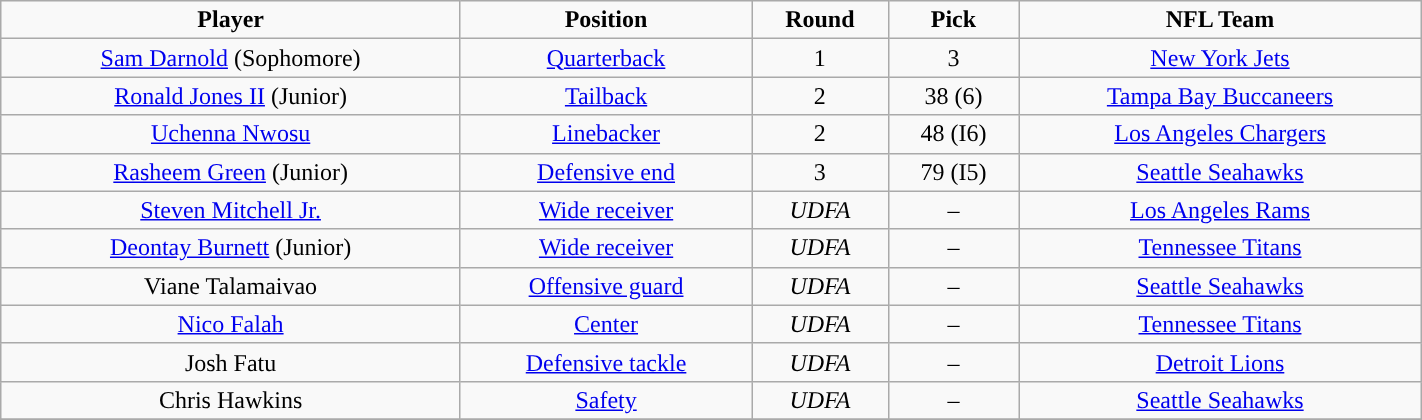<table class="wikitable" style="width:75%;">
<tr style="text-align:center; ">
<td><strong>Player</strong></td>
<td><strong>Position</strong></td>
<td><strong>Round</strong></td>
<td><strong>Pick</strong></td>
<td><strong>NFL Team</strong></td>
</tr>
<tr align="center" bgcolor="">
<td><a href='#'>Sam Darnold</a> (Sophomore)</td>
<td><a href='#'>Quarterback</a></td>
<td>1</td>
<td>3</td>
<td><a href='#'>New York Jets</a></td>
</tr>
<tr align="center" bgcolor="">
<td><a href='#'>Ronald Jones II</a> (Junior)</td>
<td><a href='#'>Tailback</a></td>
<td>2</td>
<td>38 (6)</td>
<td><a href='#'>Tampa Bay Buccaneers</a></td>
</tr>
<tr align="center" bgcolor="">
<td><a href='#'>Uchenna Nwosu</a></td>
<td><a href='#'>Linebacker</a></td>
<td>2</td>
<td>48 (I6)</td>
<td><a href='#'>Los Angeles Chargers</a></td>
</tr>
<tr align="center" bgcolor="">
<td><a href='#'>Rasheem Green</a> (Junior)</td>
<td><a href='#'>Defensive end</a></td>
<td>3</td>
<td>79 (I5)</td>
<td><a href='#'>Seattle Seahawks</a></td>
</tr>
<tr align="center" bgcolor="">
<td><a href='#'>Steven Mitchell Jr.</a></td>
<td><a href='#'>Wide receiver</a></td>
<td><em>UDFA</em></td>
<td>–</td>
<td><a href='#'>Los Angeles Rams</a></td>
</tr>
<tr align="center" bgcolor="">
<td><a href='#'>Deontay Burnett</a> (Junior)</td>
<td><a href='#'>Wide receiver</a></td>
<td><em>UDFA</em></td>
<td>–</td>
<td><a href='#'>Tennessee Titans</a></td>
</tr>
<tr align="center" bgcolor="">
<td>Viane Talamaivao</td>
<td><a href='#'>Offensive guard</a></td>
<td><em>UDFA</em></td>
<td>–</td>
<td><a href='#'>Seattle Seahawks</a></td>
</tr>
<tr align="center" bgcolor="">
<td><a href='#'>Nico Falah</a></td>
<td><a href='#'>Center</a></td>
<td><em>UDFA</em></td>
<td>–</td>
<td><a href='#'>Tennessee Titans</a></td>
</tr>
<tr align="center" bgcolor="">
<td>Josh Fatu</td>
<td><a href='#'>Defensive tackle</a></td>
<td><em>UDFA</em></td>
<td>–</td>
<td><a href='#'>Detroit Lions</a></td>
</tr>
<tr align="center" bgcolor="">
<td>Chris Hawkins</td>
<td><a href='#'>Safety</a></td>
<td><em>UDFA</em></td>
<td>–</td>
<td><a href='#'>Seattle Seahawks</a></td>
</tr>
<tr align="center" bgcolor="">
</tr>
</table>
